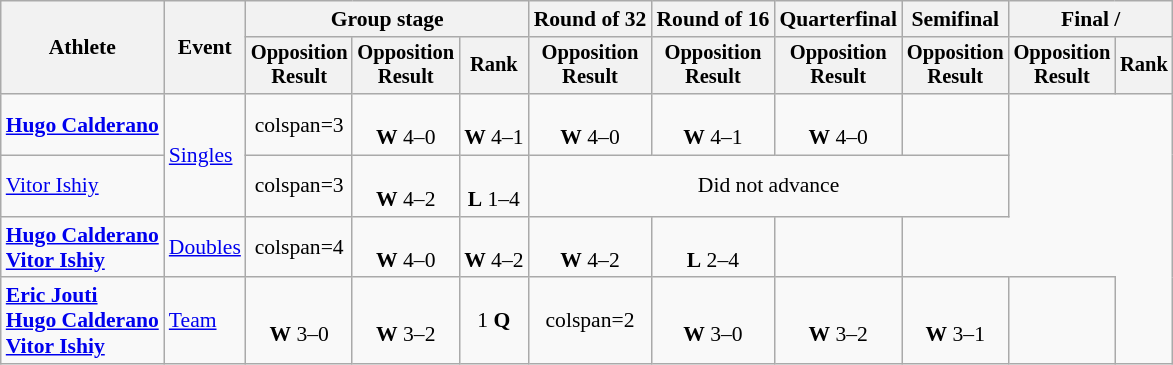<table class=wikitable style=font-size:90%;text-align:center>
<tr>
<th rowspan=2>Athlete</th>
<th rowspan=2>Event</th>
<th colspan=3>Group stage</th>
<th>Round of 32</th>
<th>Round of 16</th>
<th>Quarterfinal</th>
<th>Semifinal</th>
<th colspan=2>Final / </th>
</tr>
<tr style=font-size:95%>
<th>Opposition<br>Result</th>
<th>Opposition<br>Result</th>
<th>Rank</th>
<th>Opposition<br>Result</th>
<th>Opposition<br>Result</th>
<th>Opposition<br>Result</th>
<th>Opposition<br>Result</th>
<th>Opposition<br>Result</th>
<th>Rank</th>
</tr>
<tr>
<td align=left><strong><a href='#'>Hugo Calderano</a></strong></td>
<td align=left rowspan=2><a href='#'>Singles</a></td>
<td>colspan=3 </td>
<td><br><strong>W</strong> 4–0</td>
<td><br><strong>W</strong> 4–1</td>
<td><br><strong>W</strong> 4–0</td>
<td><br><strong>W</strong> 4–1</td>
<td><br><strong>W</strong> 4–0</td>
<td></td>
</tr>
<tr>
<td align=left><a href='#'>Vitor Ishiy</a></td>
<td>colspan=3 </td>
<td><br><strong>W</strong> 4–2</td>
<td><br><strong>L</strong> 1–4</td>
<td colspan=4>Did not advance</td>
</tr>
<tr>
<td align=left><strong><a href='#'>Hugo Calderano</a><br><a href='#'>Vitor Ishiy</a></strong></td>
<td align=left><a href='#'>Doubles</a></td>
<td>colspan=4 </td>
<td><br><strong>W</strong> 4–0</td>
<td><br><strong>W</strong> 4–2</td>
<td><br><strong>W</strong> 4–2</td>
<td><br><strong>L</strong> 2–4</td>
<td></td>
</tr>
<tr>
<td align=left><strong><a href='#'>Eric Jouti</a><br><a href='#'>Hugo Calderano</a><br><a href='#'>Vitor Ishiy</a></strong></td>
<td align=left><a href='#'>Team</a></td>
<td><br><strong>W</strong> 3–0</td>
<td><br><strong>W</strong> 3–2</td>
<td>1 <strong>Q</strong></td>
<td>colspan=2 </td>
<td><br><strong>W</strong> 3–0</td>
<td><br><strong>W</strong> 3–2</td>
<td><br><strong>W</strong> 3–1</td>
<td></td>
</tr>
</table>
